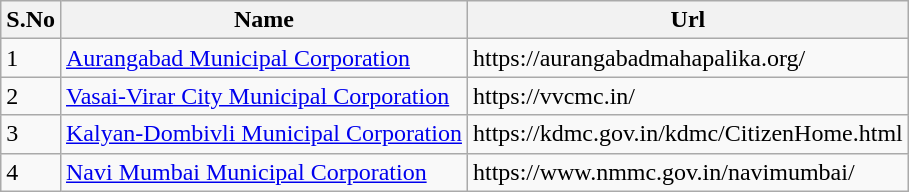<table class="wikitable">
<tr>
<th>S.No</th>
<th>Name</th>
<th>Url</th>
</tr>
<tr>
<td>1</td>
<td><a href='#'>Aurangabad Municipal Corporation</a></td>
<td>https://aurangabadmahapalika.org/</td>
</tr>
<tr>
<td>2</td>
<td><a href='#'>Vasai-Virar City Municipal Corporation</a></td>
<td>https://vvcmc.in/</td>
</tr>
<tr>
<td>3</td>
<td><a href='#'>Kalyan-Dombivli Municipal Corporation</a></td>
<td>https://kdmc.gov.in/kdmc/CitizenHome.html</td>
</tr>
<tr>
<td>4</td>
<td><a href='#'>Navi Mumbai Municipal Corporation</a></td>
<td>https://www.nmmc.gov.in/navimumbai/</td>
</tr>
</table>
